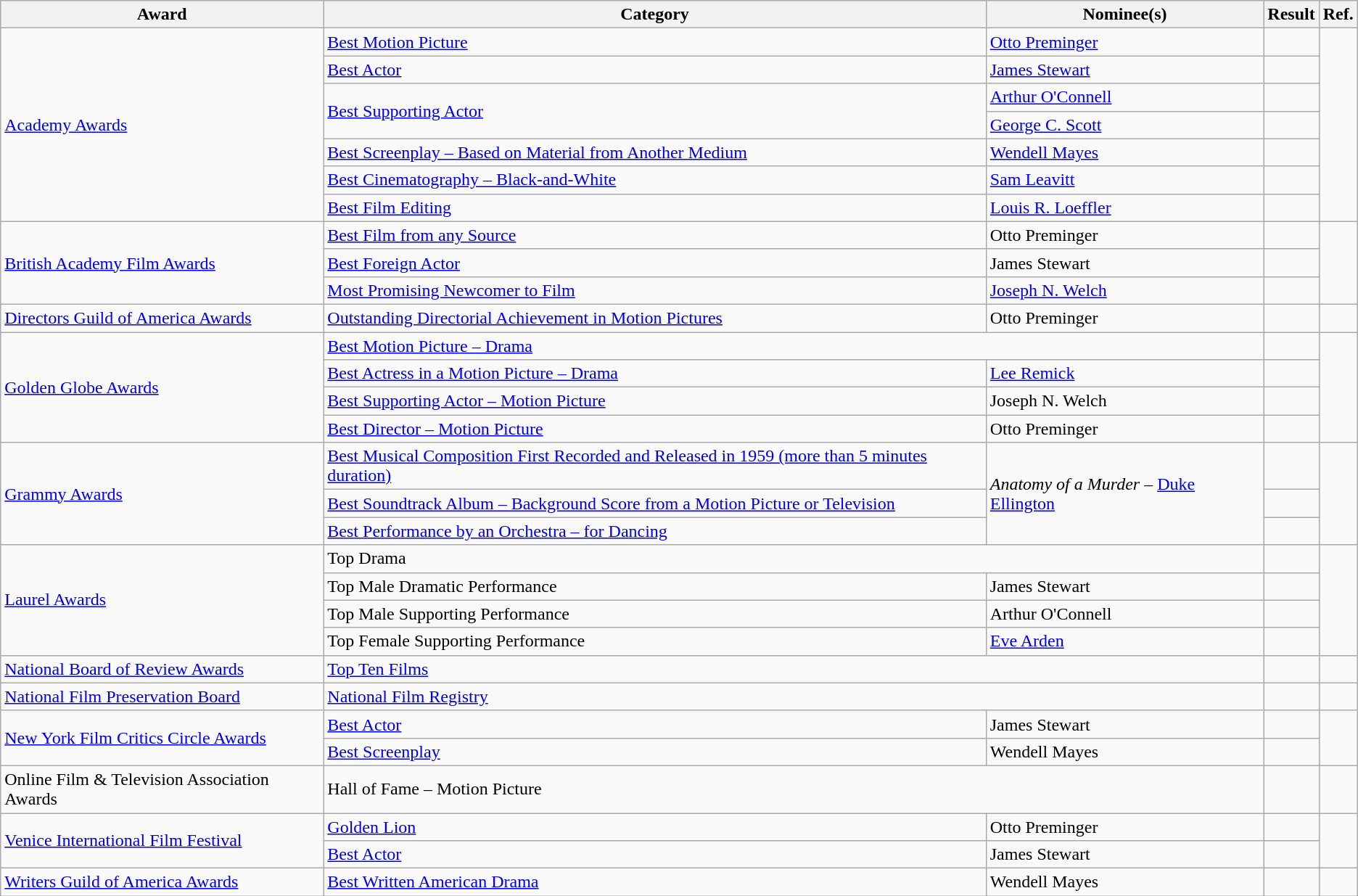<table class="wikitable plainrowheaders">
<tr>
<th>Award</th>
<th>Category</th>
<th>Nominee(s)</th>
<th>Result</th>
<th>Ref.</th>
</tr>
<tr>
<td rowspan="7"><a href='#'>Academy Awards</a></td>
<td><a href='#'>Best Motion Picture</a></td>
<td><a href='#'>Otto Preminger</a></td>
<td></td>
<td align="center" rowspan="7"></td>
</tr>
<tr>
<td><a href='#'>Best Actor</a></td>
<td><a href='#'>James Stewart</a></td>
<td></td>
</tr>
<tr>
<td rowspan="2"><a href='#'>Best Supporting Actor</a></td>
<td><a href='#'>Arthur O'Connell</a></td>
<td></td>
</tr>
<tr>
<td><a href='#'>George C. Scott</a></td>
<td></td>
</tr>
<tr>
<td><a href='#'>Best Screenplay – Based on Material from Another Medium</a></td>
<td><a href='#'>Wendell Mayes</a></td>
<td></td>
</tr>
<tr>
<td><a href='#'>Best Cinematography – Black-and-White</a></td>
<td><a href='#'>Sam Leavitt</a></td>
<td></td>
</tr>
<tr>
<td><a href='#'>Best Film Editing</a></td>
<td><a href='#'>Louis R. Loeffler</a></td>
<td></td>
</tr>
<tr>
<td rowspan="3"><a href='#'>British Academy Film Awards</a></td>
<td><a href='#'>Best Film from any Source</a></td>
<td>Otto Preminger</td>
<td></td>
<td align="center" rowspan="3"></td>
</tr>
<tr>
<td><a href='#'>Best Foreign Actor</a></td>
<td>James Stewart</td>
<td></td>
</tr>
<tr>
<td><a href='#'>Most Promising Newcomer to Film</a></td>
<td><a href='#'>Joseph N. Welch</a></td>
<td></td>
</tr>
<tr>
<td><a href='#'>Directors Guild of America Awards</a></td>
<td><a href='#'>Outstanding Directorial Achievement in Motion Pictures</a></td>
<td>Otto Preminger</td>
<td></td>
<td align="center"></td>
</tr>
<tr>
<td rowspan="4"><a href='#'>Golden Globe Awards</a></td>
<td colspan="2"><a href='#'>Best Motion Picture – Drama</a></td>
<td></td>
<td align="center" rowspan="4"></td>
</tr>
<tr>
<td><a href='#'>Best Actress in a Motion Picture – Drama</a></td>
<td><a href='#'>Lee Remick</a></td>
<td></td>
</tr>
<tr>
<td><a href='#'>Best Supporting Actor – Motion Picture</a></td>
<td>Joseph N. Welch</td>
<td></td>
</tr>
<tr>
<td><a href='#'>Best Director – Motion Picture</a></td>
<td>Otto Preminger</td>
<td></td>
</tr>
<tr>
<td rowspan="3"><a href='#'>Grammy Awards</a></td>
<td><a href='#'>Best Musical Composition First Recorded and Released in 1959 (more than 5 minutes duration)</a></td>
<td rowspan="3"><em>Anatomy of a Murder</em> – <a href='#'>Duke Ellington</a></td>
<td></td>
<td align="center" rowspan="3"></td>
</tr>
<tr>
<td><a href='#'>Best Soundtrack Album – Background Score from a Motion Picture or Television</a></td>
<td></td>
</tr>
<tr>
<td><a href='#'>Best Performance by an Orchestra – for Dancing</a></td>
<td></td>
</tr>
<tr>
<td rowspan="4"><a href='#'>Laurel Awards</a></td>
<td colspan="2">Top Drama</td>
<td></td>
<td align="center" rowspan="4"></td>
</tr>
<tr>
<td>Top Male Dramatic Performance</td>
<td>James Stewart</td>
<td></td>
</tr>
<tr>
<td>Top Male Supporting Performance</td>
<td>Arthur O'Connell</td>
<td></td>
</tr>
<tr>
<td>Top Female Supporting Performance</td>
<td><a href='#'>Eve Arden</a></td>
<td></td>
</tr>
<tr>
<td><a href='#'>National Board of Review Awards</a></td>
<td colspan="2"><a href='#'>Top Ten Films</a></td>
<td></td>
<td align="center"></td>
</tr>
<tr>
<td><a href='#'>National Film Preservation Board</a></td>
<td colspan="2"><a href='#'>National Film Registry</a></td>
<td></td>
<td align="center"></td>
</tr>
<tr>
<td rowspan="2"><a href='#'>New York Film Critics Circle Awards</a></td>
<td><a href='#'>Best Actor</a></td>
<td>James Stewart</td>
<td></td>
<td align="center" rowspan="2"></td>
</tr>
<tr>
<td><a href='#'>Best Screenplay</a></td>
<td>Wendell Mayes</td>
<td></td>
</tr>
<tr>
<td>Online Film & Television Association Awards</td>
<td colspan="2">Hall of Fame – Motion Picture</td>
<td></td>
<td align="center"></td>
</tr>
<tr>
<td rowspan="2"><a href='#'>Venice International Film Festival</a></td>
<td><a href='#'>Golden Lion</a></td>
<td>Otto Preminger</td>
<td></td>
<td align="center" rowspan="2"></td>
</tr>
<tr>
<td><a href='#'>Best Actor</a></td>
<td>James Stewart</td>
<td></td>
</tr>
<tr>
<td><a href='#'>Writers Guild of America Awards</a></td>
<td><a href='#'>Best Written American Drama</a></td>
<td>Wendell Mayes</td>
<td></td>
<td align="center"></td>
</tr>
</table>
